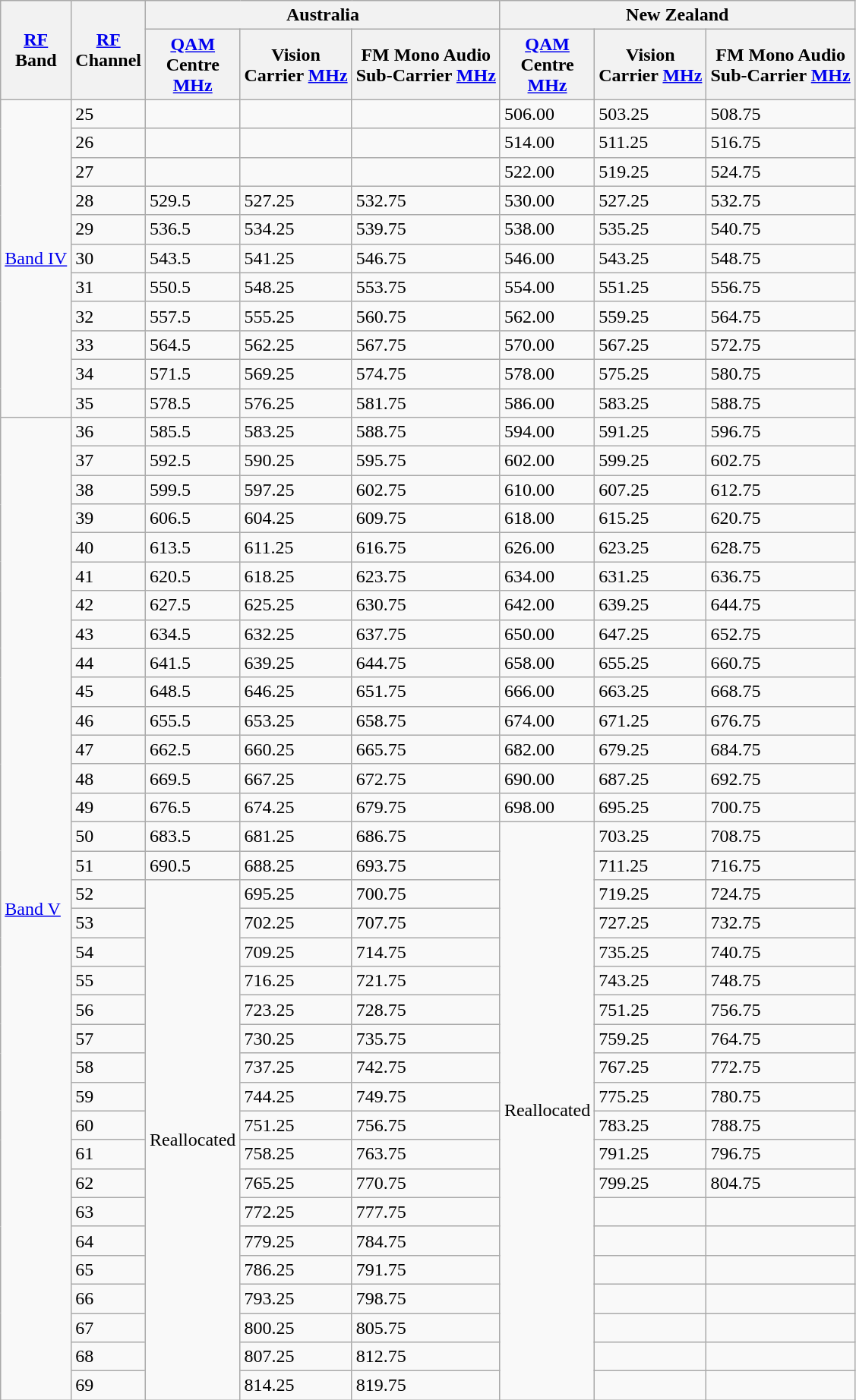<table class="wikitable">
<tr>
<th rowspan="2"><a href='#'>RF</a><br>Band</th>
<th rowspan="2"><a href='#'>RF</a><br>Channel</th>
<th colspan="3">Australia</th>
<th colspan="3">New Zealand</th>
</tr>
<tr>
<th><a href='#'>QAM</a><br>Centre<br><a href='#'>MHz</a></th>
<th>Vision<br>Carrier <a href='#'>MHz</a></th>
<th>FM Mono Audio<br>Sub-Carrier <a href='#'>MHz</a></th>
<th><a href='#'>QAM</a><br>Centre<br><a href='#'>MHz</a></th>
<th>Vision<br>Carrier <a href='#'>MHz</a></th>
<th>FM Mono Audio<br>Sub-Carrier <a href='#'>MHz</a></th>
</tr>
<tr>
<td rowspan="11"><a href='#'>Band IV</a></td>
<td>25</td>
<td></td>
<td></td>
<td></td>
<td>506.00</td>
<td>503.25</td>
<td>508.75</td>
</tr>
<tr>
<td>26</td>
<td></td>
<td></td>
<td></td>
<td>514.00</td>
<td>511.25</td>
<td>516.75</td>
</tr>
<tr>
<td>27</td>
<td></td>
<td></td>
<td></td>
<td>522.00</td>
<td>519.25</td>
<td>524.75</td>
</tr>
<tr>
<td>28</td>
<td>529.5</td>
<td>527.25</td>
<td>532.75</td>
<td>530.00</td>
<td>527.25</td>
<td>532.75</td>
</tr>
<tr>
<td>29</td>
<td>536.5</td>
<td>534.25</td>
<td>539.75</td>
<td>538.00</td>
<td>535.25</td>
<td>540.75</td>
</tr>
<tr>
<td>30</td>
<td>543.5</td>
<td>541.25</td>
<td>546.75</td>
<td>546.00</td>
<td>543.25</td>
<td>548.75</td>
</tr>
<tr>
<td>31</td>
<td>550.5</td>
<td>548.25</td>
<td>553.75</td>
<td>554.00</td>
<td>551.25</td>
<td>556.75</td>
</tr>
<tr>
<td>32</td>
<td>557.5</td>
<td>555.25</td>
<td>560.75</td>
<td>562.00</td>
<td>559.25</td>
<td>564.75</td>
</tr>
<tr>
<td>33</td>
<td>564.5</td>
<td>562.25</td>
<td>567.75</td>
<td>570.00</td>
<td>567.25</td>
<td>572.75</td>
</tr>
<tr>
<td>34</td>
<td>571.5</td>
<td>569.25</td>
<td>574.75</td>
<td>578.00</td>
<td>575.25</td>
<td>580.75</td>
</tr>
<tr>
<td>35</td>
<td>578.5</td>
<td>576.25</td>
<td>581.75</td>
<td>586.00</td>
<td>583.25</td>
<td>588.75</td>
</tr>
<tr>
<td rowspan="34"><a href='#'>Band V</a></td>
<td>36</td>
<td>585.5</td>
<td>583.25</td>
<td>588.75</td>
<td>594.00</td>
<td>591.25</td>
<td>596.75</td>
</tr>
<tr>
<td>37</td>
<td>592.5</td>
<td>590.25</td>
<td>595.75</td>
<td>602.00</td>
<td>599.25</td>
<td>602.75</td>
</tr>
<tr>
<td>38</td>
<td>599.5</td>
<td>597.25</td>
<td>602.75</td>
<td>610.00</td>
<td>607.25</td>
<td>612.75</td>
</tr>
<tr>
<td>39</td>
<td>606.5</td>
<td>604.25</td>
<td>609.75</td>
<td>618.00</td>
<td>615.25</td>
<td>620.75</td>
</tr>
<tr>
<td>40</td>
<td>613.5</td>
<td>611.25</td>
<td>616.75</td>
<td>626.00</td>
<td>623.25</td>
<td>628.75</td>
</tr>
<tr>
<td>41</td>
<td>620.5</td>
<td>618.25</td>
<td>623.75</td>
<td>634.00</td>
<td>631.25</td>
<td>636.75</td>
</tr>
<tr>
<td>42</td>
<td>627.5</td>
<td>625.25</td>
<td>630.75</td>
<td>642.00</td>
<td>639.25</td>
<td>644.75</td>
</tr>
<tr>
<td>43</td>
<td>634.5</td>
<td>632.25</td>
<td>637.75</td>
<td>650.00</td>
<td>647.25</td>
<td>652.75</td>
</tr>
<tr>
<td>44</td>
<td>641.5</td>
<td>639.25</td>
<td>644.75</td>
<td>658.00</td>
<td>655.25</td>
<td>660.75</td>
</tr>
<tr>
<td>45</td>
<td>648.5</td>
<td>646.25</td>
<td>651.75</td>
<td>666.00</td>
<td>663.25</td>
<td>668.75</td>
</tr>
<tr>
<td>46</td>
<td>655.5</td>
<td>653.25</td>
<td>658.75</td>
<td>674.00</td>
<td>671.25</td>
<td>676.75</td>
</tr>
<tr>
<td>47</td>
<td>662.5</td>
<td>660.25</td>
<td>665.75</td>
<td>682.00</td>
<td>679.25</td>
<td>684.75</td>
</tr>
<tr>
<td>48</td>
<td>669.5</td>
<td>667.25</td>
<td>672.75</td>
<td>690.00</td>
<td>687.25</td>
<td>692.75</td>
</tr>
<tr>
<td>49</td>
<td>676.5</td>
<td>674.25</td>
<td>679.75</td>
<td>698.00</td>
<td>695.25</td>
<td>700.75</td>
</tr>
<tr>
<td>50</td>
<td>683.5</td>
<td>681.25</td>
<td>686.75</td>
<td rowspan="20">Reallocated</td>
<td>703.25</td>
<td>708.75</td>
</tr>
<tr>
<td>51</td>
<td>690.5</td>
<td>688.25</td>
<td>693.75</td>
<td>711.25</td>
<td>716.75</td>
</tr>
<tr>
<td>52</td>
<td rowspan="18">Reallocated</td>
<td>695.25</td>
<td>700.75</td>
<td>719.25</td>
<td>724.75</td>
</tr>
<tr>
<td>53</td>
<td>702.25</td>
<td>707.75</td>
<td>727.25</td>
<td>732.75</td>
</tr>
<tr>
<td>54</td>
<td>709.25</td>
<td>714.75</td>
<td>735.25</td>
<td>740.75</td>
</tr>
<tr>
<td>55</td>
<td>716.25</td>
<td>721.75</td>
<td>743.25</td>
<td>748.75</td>
</tr>
<tr>
<td>56</td>
<td>723.25</td>
<td>728.75</td>
<td>751.25</td>
<td>756.75</td>
</tr>
<tr>
<td>57</td>
<td>730.25</td>
<td>735.75</td>
<td>759.25</td>
<td>764.75</td>
</tr>
<tr>
<td>58</td>
<td>737.25</td>
<td>742.75</td>
<td>767.25</td>
<td>772.75</td>
</tr>
<tr>
<td>59</td>
<td>744.25</td>
<td>749.75</td>
<td>775.25</td>
<td>780.75</td>
</tr>
<tr>
<td>60</td>
<td>751.25</td>
<td>756.75</td>
<td>783.25</td>
<td>788.75</td>
</tr>
<tr>
<td>61</td>
<td>758.25</td>
<td>763.75</td>
<td>791.25</td>
<td>796.75</td>
</tr>
<tr>
<td>62</td>
<td>765.25</td>
<td>770.75</td>
<td>799.25</td>
<td>804.75</td>
</tr>
<tr>
<td>63</td>
<td>772.25</td>
<td>777.75</td>
<td></td>
<td></td>
</tr>
<tr>
<td>64</td>
<td>779.25</td>
<td>784.75</td>
<td></td>
<td></td>
</tr>
<tr>
<td>65</td>
<td>786.25</td>
<td>791.75</td>
<td></td>
<td></td>
</tr>
<tr>
<td>66</td>
<td>793.25</td>
<td>798.75</td>
<td></td>
<td></td>
</tr>
<tr>
<td>67</td>
<td>800.25</td>
<td>805.75</td>
<td></td>
<td></td>
</tr>
<tr>
<td>68</td>
<td>807.25</td>
<td>812.75</td>
<td></td>
<td></td>
</tr>
<tr>
<td>69</td>
<td>814.25</td>
<td>819.75</td>
<td></td>
<td></td>
</tr>
</table>
